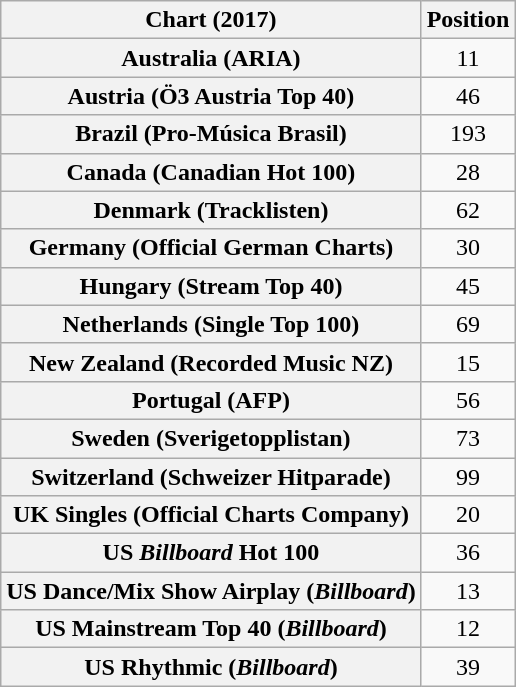<table class="wikitable sortable plainrowheaders" style="text-align:center">
<tr>
<th scope="col">Chart (2017)</th>
<th scope="col">Position</th>
</tr>
<tr>
<th scope="row">Australia (ARIA)</th>
<td>11</td>
</tr>
<tr>
<th scope="row">Austria (Ö3 Austria Top 40)</th>
<td>46</td>
</tr>
<tr>
<th scope="row">Brazil (Pro-Música Brasil)</th>
<td>193</td>
</tr>
<tr>
<th scope="row">Canada (Canadian Hot 100)</th>
<td>28</td>
</tr>
<tr>
<th scope="row">Denmark (Tracklisten)</th>
<td>62</td>
</tr>
<tr>
<th scope="row">Germany (Official German Charts)</th>
<td>30</td>
</tr>
<tr>
<th scope="row">Hungary (Stream Top 40)</th>
<td>45</td>
</tr>
<tr>
<th scope="row">Netherlands (Single Top 100)</th>
<td>69</td>
</tr>
<tr>
<th scope="row">New Zealand (Recorded Music NZ)</th>
<td>15</td>
</tr>
<tr>
<th scope="row">Portugal (AFP)</th>
<td>56</td>
</tr>
<tr>
<th scope="row">Sweden (Sverigetopplistan)</th>
<td>73</td>
</tr>
<tr>
<th scope="row">Switzerland (Schweizer Hitparade)</th>
<td>99</td>
</tr>
<tr>
<th scope="row">UK Singles (Official Charts Company)</th>
<td>20</td>
</tr>
<tr>
<th scope="row">US <em>Billboard</em> Hot 100</th>
<td>36</td>
</tr>
<tr>
<th scope="row">US Dance/Mix Show Airplay (<em>Billboard</em>)</th>
<td>13</td>
</tr>
<tr>
<th scope="row">US Mainstream Top 40 (<em>Billboard</em>)</th>
<td>12</td>
</tr>
<tr>
<th scope="row">US Rhythmic (<em>Billboard</em>)</th>
<td>39</td>
</tr>
</table>
